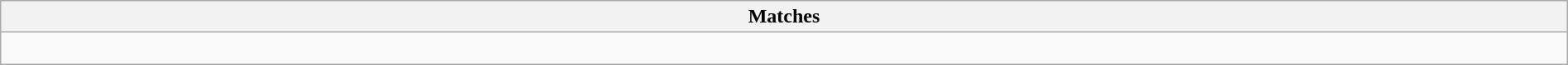<table class="wikitable collapsible collapsed" style="width:100%;">
<tr>
<th>Matches</th>
</tr>
<tr>
<td><br></td>
</tr>
</table>
